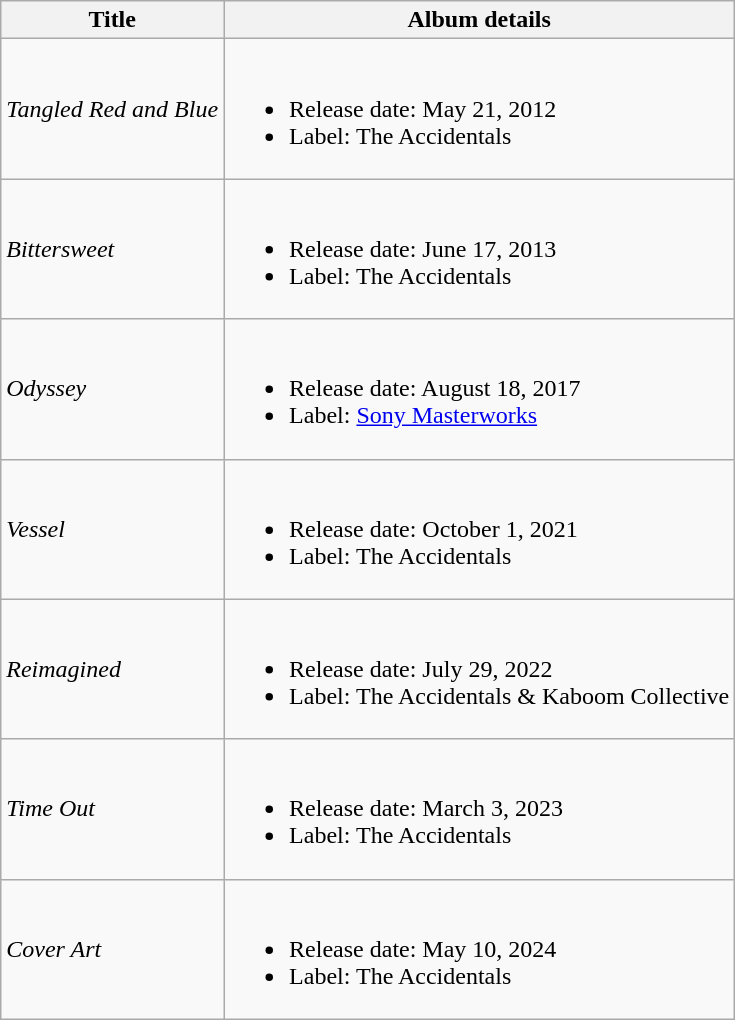<table class="wikitable">
<tr>
<th><strong>Title</strong></th>
<th><strong>Album details</strong></th>
</tr>
<tr>
<td><em>Tangled Red and Blue</em></td>
<td><br><ul><li>Release date: May 21, 2012</li><li>Label: The Accidentals</li></ul></td>
</tr>
<tr>
<td><em>Bittersweet</em></td>
<td><br><ul><li>Release date: June 17, 2013</li><li>Label: The Accidentals</li></ul></td>
</tr>
<tr>
<td><em>Odyssey</em></td>
<td><br><ul><li>Release date: August 18, 2017</li><li>Label: <a href='#'>Sony Masterworks</a></li></ul></td>
</tr>
<tr>
<td><em>Vessel</em></td>
<td><br><ul><li>Release date: October 1, 2021</li><li>Label: The Accidentals</li></ul></td>
</tr>
<tr>
<td><em>Reimagined</em></td>
<td><br><ul><li>Release date: July 29, 2022</li><li>Label: The Accidentals & Kaboom Collective</li></ul></td>
</tr>
<tr>
<td><em>Time Out</em></td>
<td><br><ul><li>Release date: March 3, 2023</li><li>Label: The Accidentals</li></ul></td>
</tr>
<tr>
<td><em>Cover Art</em></td>
<td><br><ul><li>Release date: May 10, 2024</li><li>Label: The Accidentals</li></ul></td>
</tr>
</table>
